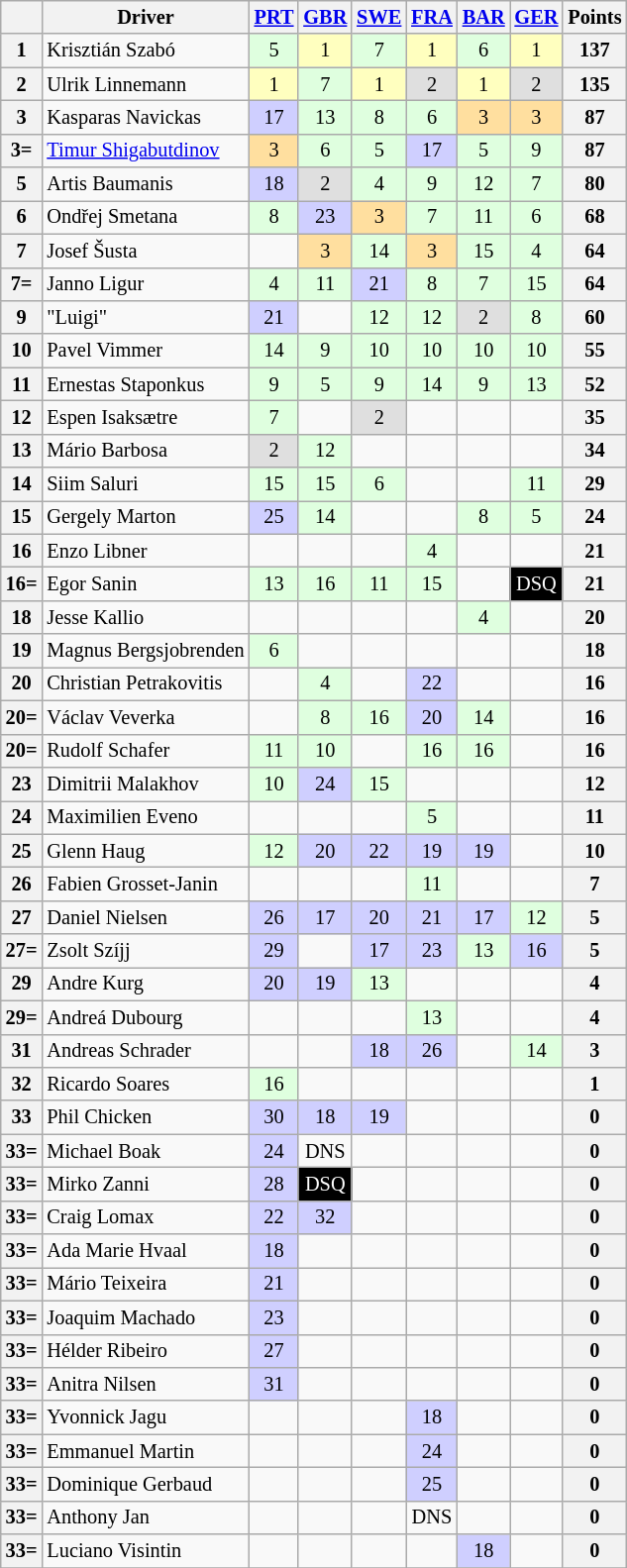<table class="wikitable" style="font-size: 85%; text-align: center;">
<tr valign="top">
<th valign="middle"></th>
<th valign="middle">Driver</th>
<th><a href='#'>PRT</a> <br></th>
<th><a href='#'>GBR</a> <br></th>
<th><a href='#'>SWE</a> <br></th>
<th><a href='#'>FRA</a> <br></th>
<th><a href='#'>BAR</a> <br></th>
<th><a href='#'>GER</a> <br></th>
<th valign="middle">Points</th>
</tr>
<tr>
<th>1</th>
<td align="left"> Krisztián Szabó</td>
<td style="background:#dfffdf;">5</td>
<td style="background:#ffffbf;">1</td>
<td style="background:#dfffdf;">7</td>
<td style="background:#ffffbf;">1</td>
<td style="background:#dfffdf;">6</td>
<td style="background:#ffffbf;">1</td>
<th>137</th>
</tr>
<tr>
<th>2</th>
<td align="left"> Ulrik Linnemann</td>
<td style="background:#ffffbf;">1</td>
<td style="background:#dfffdf;">7</td>
<td style="background:#ffffbf;">1</td>
<td style="background:#dfdfdf;">2</td>
<td style="background:#ffffbf;">1</td>
<td style="background:#dfdfdf;">2</td>
<th>135</th>
</tr>
<tr>
<th>3</th>
<td align="left"> Kasparas Navickas</td>
<td style="background:#cfcfff;">17</td>
<td style="background:#dfffdf;">13</td>
<td style="background:#dfffdf;">8</td>
<td style="background:#dfffdf;">6</td>
<td style="background:#ffdf9f;">3</td>
<td style="background:#ffdf9f;">3</td>
<th>87</th>
</tr>
<tr>
<th>3=</th>
<td align="left"> <a href='#'>Timur Shigabutdinov</a></td>
<td style="background:#ffdf9f;">3</td>
<td style="background:#dfffdf;">6</td>
<td style="background:#dfffdf;">5</td>
<td style="background:#cfcfff;">17</td>
<td style="background:#dfffdf;">5</td>
<td style="background:#dfffdf;">9</td>
<th>87</th>
</tr>
<tr>
<th>5</th>
<td align="left"> Artis Baumanis</td>
<td style="background:#cfcfff;">18</td>
<td style="background:#dfdfdf;">2</td>
<td style="background:#dfffdf;">4</td>
<td style="background:#dfffdf;">9</td>
<td style="background:#dfffdf;">12</td>
<td style="background:#dfffdf;">7</td>
<th>80</th>
</tr>
<tr>
<th>6</th>
<td align="left"> Ondřej Smetana</td>
<td style="background:#dfffdf;">8</td>
<td style="background:#cfcfff;">23</td>
<td style="background:#ffdf9f;">3</td>
<td style="background:#dfffdf;">7</td>
<td style="background:#dfffdf;">11</td>
<td style="background:#dfffdf;">6</td>
<th>68</th>
</tr>
<tr>
<th>7</th>
<td align="left"> Josef Šusta</td>
<td></td>
<td style="background:#ffdf9f;">3</td>
<td style="background:#dfffdf;">14</td>
<td style="background:#ffdf9f;">3</td>
<td style="background:#dfffdf;">15</td>
<td style="background:#dfffdf;">4</td>
<th>64</th>
</tr>
<tr>
<th>7=</th>
<td align="left"> Janno Ligur</td>
<td style="background:#dfffdf;">4</td>
<td style="background:#dfffdf;">11</td>
<td style="background:#cfcfff;">21</td>
<td style="background:#dfffdf;">8</td>
<td style="background:#dfffdf;">7</td>
<td style="background:#dfffdf;">15</td>
<th>64</th>
</tr>
<tr>
<th>9</th>
<td align="left"> "Luigi"</td>
<td style="background:#cfcfff;">21</td>
<td></td>
<td style="background:#dfffdf;">12</td>
<td style="background:#dfffdf;">12</td>
<td style="background:#dfdfdf;">2</td>
<td style="background:#dfffdf;">8</td>
<th>60</th>
</tr>
<tr>
<th>10</th>
<td align="left"> Pavel Vimmer</td>
<td style="background:#dfffdf;">14</td>
<td style="background:#dfffdf;">9</td>
<td style="background:#dfffdf;">10</td>
<td style="background:#dfffdf;">10</td>
<td style="background:#dfffdf;">10</td>
<td style="background:#dfffdf;">10</td>
<th>55</th>
</tr>
<tr>
<th>11</th>
<td align="left"> Ernestas Staponkus</td>
<td style="background:#dfffdf;">9</td>
<td style="background:#dfffdf;">5</td>
<td style="background:#dfffdf;">9</td>
<td style="background:#dfffdf;">14</td>
<td style="background:#dfffdf;">9</td>
<td style="background:#dfffdf;">13</td>
<th>52</th>
</tr>
<tr>
<th>12</th>
<td align="left"> Espen Isaksætre</td>
<td style="background:#dfffdf;">7</td>
<td></td>
<td style="background:#dfdfdf;">2</td>
<td></td>
<td></td>
<td></td>
<th>35</th>
</tr>
<tr>
<th>13</th>
<td align="left"> Mário Barbosa</td>
<td style="background:#dfdfdf;">2</td>
<td style="background:#dfffdf;">12</td>
<td></td>
<td></td>
<td></td>
<td></td>
<th>34</th>
</tr>
<tr>
<th>14</th>
<td align="left"> Siim Saluri</td>
<td style="background:#dfffdf;">15</td>
<td style="background:#dfffdf;">15</td>
<td style="background:#dfffdf;">6</td>
<td></td>
<td></td>
<td style="background:#dfffdf;">11</td>
<th>29</th>
</tr>
<tr>
<th>15</th>
<td align="left"> Gergely Marton</td>
<td style="background:#cfcfff;">25</td>
<td style="background:#dfffdf;">14</td>
<td></td>
<td></td>
<td style="background:#dfffdf;">8</td>
<td style="background:#dfffdf;">5</td>
<th>24</th>
</tr>
<tr>
<th>16</th>
<td align="left"> Enzo Libner</td>
<td></td>
<td></td>
<td></td>
<td style="background:#dfffdf;">4</td>
<td></td>
<td></td>
<th>21</th>
</tr>
<tr>
<th>16=</th>
<td align="left"> Egor Sanin</td>
<td style="background:#dfffdf;">13</td>
<td style="background:#dfffdf;">16</td>
<td style="background:#dfffdf;">11</td>
<td style="background:#dfffdf;">15</td>
<td></td>
<td style="background:#000000; color:white"><span>DSQ</span></td>
<th>21</th>
</tr>
<tr>
<th>18</th>
<td align="left"> Jesse Kallio</td>
<td></td>
<td></td>
<td></td>
<td></td>
<td style="background:#dfffdf;">4</td>
<td></td>
<th>20</th>
</tr>
<tr>
<th>19</th>
<td align="left"> Magnus Bergsjobrenden</td>
<td style="background:#dfffdf;">6</td>
<td></td>
<td></td>
<td></td>
<td></td>
<td></td>
<th>18</th>
</tr>
<tr>
<th>20</th>
<td align="left"> Christian Petrakovitis</td>
<td></td>
<td style="background:#dfffdf;">4</td>
<td></td>
<td style="background:#cfcfff;">22</td>
<td></td>
<td></td>
<th>16</th>
</tr>
<tr>
<th>20=</th>
<td align="left"> Václav Veverka</td>
<td></td>
<td style="background:#dfffdf;">8</td>
<td style="background:#dfffdf;">16</td>
<td style="background:#cfcfff;">20</td>
<td style="background:#dfffdf;">14</td>
<td></td>
<th>16</th>
</tr>
<tr>
<th>20=</th>
<td align="left"> Rudolf Schafer</td>
<td style="background:#dfffdf;">11</td>
<td style="background:#dfffdf;">10</td>
<td></td>
<td style="background:#dfffdf;">16</td>
<td style="background:#dfffdf;">16</td>
<td></td>
<th>16</th>
</tr>
<tr>
<th>23</th>
<td align="left"> Dimitrii Malakhov</td>
<td style="background:#dfffdf;">10</td>
<td style="background:#cfcfff;">24</td>
<td style="background:#dfffdf;">15</td>
<td></td>
<td></td>
<td></td>
<th>12</th>
</tr>
<tr>
<th>24</th>
<td align="left"> Maximilien Eveno</td>
<td></td>
<td></td>
<td></td>
<td style="background:#dfffdf;">5</td>
<td></td>
<td></td>
<th>11</th>
</tr>
<tr>
<th>25</th>
<td align="left"> Glenn Haug</td>
<td style="background:#dfffdf;">12</td>
<td style="background:#cfcfff;">20</td>
<td style="background:#cfcfff;">22</td>
<td style="background:#cfcfff;">19</td>
<td style="background:#cfcfff;">19</td>
<td></td>
<th>10</th>
</tr>
<tr>
<th>26</th>
<td align="left"> Fabien Grosset-Janin</td>
<td></td>
<td></td>
<td></td>
<td style="background:#dfffdf;">11</td>
<td></td>
<td></td>
<th>7</th>
</tr>
<tr>
<th>27</th>
<td align="left"> Daniel Nielsen</td>
<td style="background:#cfcfff;">26</td>
<td style="background:#cfcfff;">17</td>
<td style="background:#cfcfff;">20</td>
<td style="background:#cfcfff;">21</td>
<td style="background:#cfcfff;">17</td>
<td style="background:#dfffdf;">12</td>
<th>5</th>
</tr>
<tr>
<th>27=</th>
<td align="left"> Zsolt Szíjj</td>
<td style="background:#cfcfff;">29</td>
<td></td>
<td style="background:#cfcfff;">17</td>
<td style="background:#cfcfff;">23</td>
<td style="background:#dfffdf;">13</td>
<td style="background:#cfcfff;">16</td>
<th>5</th>
</tr>
<tr>
<th>29</th>
<td align="left"> Andre Kurg</td>
<td style="background:#cfcfff;">20</td>
<td style="background:#cfcfff;">19</td>
<td style="background:#dfffdf;">13</td>
<td></td>
<td></td>
<td></td>
<th>4</th>
</tr>
<tr>
<th>29=</th>
<td align="left"> Andreá Dubourg</td>
<td></td>
<td></td>
<td></td>
<td style="background:#dfffdf;">13</td>
<td></td>
<td></td>
<th>4</th>
</tr>
<tr>
<th>31</th>
<td align="left"> Andreas Schrader</td>
<td></td>
<td></td>
<td style="background:#cfcfff;">18</td>
<td style="background:#cfcfff;">26</td>
<td></td>
<td style="background:#dfffdf;">14</td>
<th>3</th>
</tr>
<tr>
<th>32</th>
<td align="left"> Ricardo Soares</td>
<td style="background:#dfffdf;">16</td>
<td></td>
<td></td>
<td></td>
<td></td>
<td></td>
<th>1</th>
</tr>
<tr>
<th>33</th>
<td align="left"> Phil Chicken</td>
<td style="background:#cfcfff;">30</td>
<td style="background:#cfcfff;">18</td>
<td style="background:#cfcfff;">19</td>
<td></td>
<td></td>
<td></td>
<th>0</th>
</tr>
<tr>
<th>33=</th>
<td align="left"> Michael Boak</td>
<td style="background:#cfcfff;">24</td>
<td>DNS</td>
<td></td>
<td></td>
<td></td>
<td></td>
<th>0</th>
</tr>
<tr>
<th>33=</th>
<td align="left"> Mirko Zanni</td>
<td style="background:#cfcfff;">28</td>
<td style="background:#000000; color:white"><span>DSQ</span></td>
<td></td>
<td></td>
<td></td>
<td></td>
<th>0</th>
</tr>
<tr>
<th>33=</th>
<td align="left"> Craig Lomax</td>
<td style="background:#cfcfff;">22</td>
<td style="background:#cfcfff;">32</td>
<td></td>
<td></td>
<td></td>
<td></td>
<th>0</th>
</tr>
<tr>
<th>33=</th>
<td align="left"> Ada Marie Hvaal</td>
<td style="background:#cfcfff;">18</td>
<td></td>
<td></td>
<td></td>
<td></td>
<td></td>
<th>0</th>
</tr>
<tr>
<th>33=</th>
<td align="left"> Mário Teixeira</td>
<td style="background:#cfcfff;">21</td>
<td></td>
<td></td>
<td></td>
<td></td>
<td></td>
<th>0</th>
</tr>
<tr>
<th>33=</th>
<td align="left"> Joaquim Machado</td>
<td style="background:#cfcfff;">23</td>
<td></td>
<td></td>
<td></td>
<td></td>
<td></td>
<th>0</th>
</tr>
<tr>
<th>33=</th>
<td align="left"> Hélder Ribeiro</td>
<td style="background:#cfcfff;">27</td>
<td></td>
<td></td>
<td></td>
<td></td>
<td></td>
<th>0</th>
</tr>
<tr>
<th>33=</th>
<td align="left"> Anitra Nilsen</td>
<td style="background:#cfcfff;">31</td>
<td></td>
<td></td>
<td></td>
<td></td>
<td></td>
<th>0</th>
</tr>
<tr>
<th>33=</th>
<td align="left"> Yvonnick Jagu</td>
<td></td>
<td></td>
<td></td>
<td style="background:#cfcfff;">18</td>
<td></td>
<td></td>
<th>0</th>
</tr>
<tr>
<th>33=</th>
<td align="left"> Emmanuel Martin</td>
<td></td>
<td></td>
<td></td>
<td style="background:#cfcfff;">24</td>
<td></td>
<td></td>
<th>0</th>
</tr>
<tr>
<th>33=</th>
<td align="left"> Dominique Gerbaud</td>
<td></td>
<td></td>
<td></td>
<td style="background:#cfcfff;">25</td>
<td></td>
<td></td>
<th>0</th>
</tr>
<tr>
<th>33=</th>
<td align="left"> Anthony Jan</td>
<td></td>
<td></td>
<td></td>
<td>DNS</td>
<td></td>
<td></td>
<th>0</th>
</tr>
<tr>
<th>33=</th>
<td align="left"> Luciano Visintin</td>
<td></td>
<td></td>
<td></td>
<td></td>
<td style="background:#cfcfff;">18</td>
<td></td>
<th>0</th>
</tr>
<tr>
</tr>
</table>
